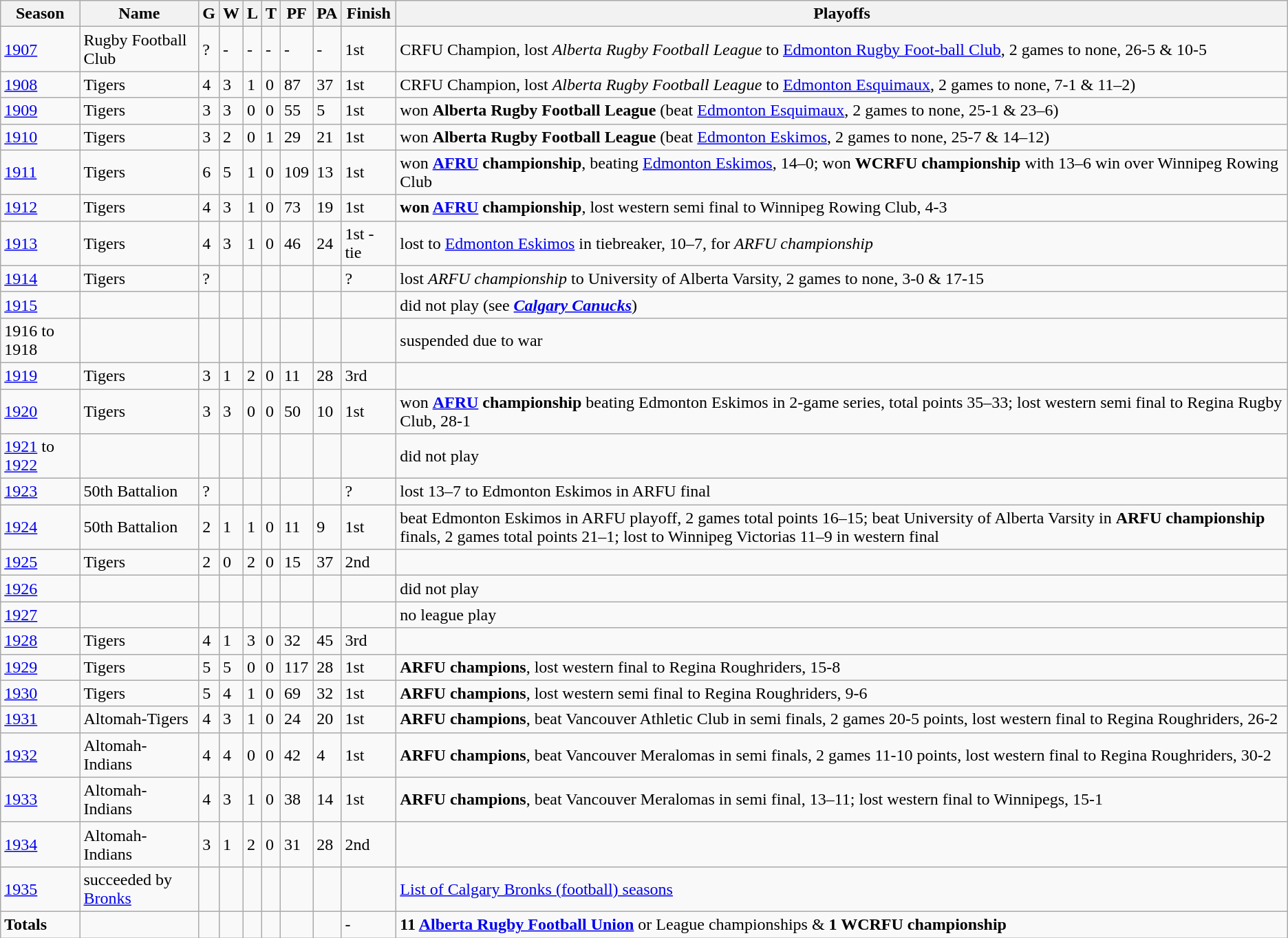<table class="wikitable">
<tr>
<th>Season</th>
<th>Name</th>
<th>G</th>
<th>W</th>
<th>L</th>
<th>T</th>
<th>PF</th>
<th>PA</th>
<th>Finish</th>
<th>Playoffs</th>
</tr>
<tr>
<td><a href='#'>1907</a></td>
<td>Rugby Football Club</td>
<td>?</td>
<td>-</td>
<td>-</td>
<td>-</td>
<td>-</td>
<td>-</td>
<td>1st</td>
<td>CRFU Champion, lost <em>Alberta Rugby Football League</em> to <a href='#'>Edmonton Rugby Foot-ball Club</a>, 2 games to none, 26-5 & 10-5</td>
</tr>
<tr>
<td><a href='#'>1908</a></td>
<td>Tigers</td>
<td>4</td>
<td>3</td>
<td>1</td>
<td>0</td>
<td>87</td>
<td>37</td>
<td>1st</td>
<td>CRFU Champion, lost <em>Alberta Rugby Football League</em> to <a href='#'>Edmonton Esquimaux</a>, 2 games to none, 7-1 & 11–2)</td>
</tr>
<tr>
<td><a href='#'>1909</a></td>
<td>Tigers</td>
<td>3</td>
<td>3</td>
<td>0</td>
<td>0</td>
<td>55</td>
<td>5</td>
<td>1st</td>
<td>won <strong>Alberta Rugby Football League</strong> (beat <a href='#'>Edmonton Esquimaux</a>, 2 games to none, 25-1 & 23–6)</td>
</tr>
<tr>
<td><a href='#'>1910</a></td>
<td>Tigers</td>
<td>3</td>
<td>2</td>
<td>0</td>
<td>1</td>
<td>29</td>
<td>21</td>
<td>1st</td>
<td>won <strong>Alberta Rugby Football League</strong> (beat <a href='#'>Edmonton Eskimos</a>, 2 games to none, 25-7 & 14–12)</td>
</tr>
<tr>
<td><a href='#'>1911</a></td>
<td>Tigers</td>
<td>6</td>
<td>5</td>
<td>1</td>
<td>0</td>
<td>109</td>
<td>13</td>
<td>1st</td>
<td>won <strong><a href='#'>AFRU</a> championship</strong>, beating <a href='#'>Edmonton Eskimos</a>, 14–0; won <strong>WCRFU championship</strong> with 13–6 win over Winnipeg Rowing Club</td>
</tr>
<tr>
<td><a href='#'>1912</a></td>
<td>Tigers</td>
<td>4</td>
<td>3</td>
<td>1</td>
<td>0</td>
<td>73</td>
<td>19</td>
<td>1st</td>
<td><strong>won <a href='#'>AFRU</a> championship</strong>, lost western semi final to Winnipeg Rowing Club, 4-3</td>
</tr>
<tr>
<td><a href='#'>1913</a></td>
<td>Tigers</td>
<td>4</td>
<td>3</td>
<td>1</td>
<td>0</td>
<td>46</td>
<td>24</td>
<td>1st - tie</td>
<td>lost to <a href='#'>Edmonton Eskimos</a> in tiebreaker, 10–7, for <em>ARFU championship</em></td>
</tr>
<tr>
<td><a href='#'>1914</a></td>
<td>Tigers</td>
<td>?</td>
<td></td>
<td></td>
<td></td>
<td></td>
<td></td>
<td>?</td>
<td>lost <em>ARFU championship</em> to University of Alberta Varsity, 2 games to none, 3-0 & 17-15</td>
</tr>
<tr>
<td><a href='#'>1915</a></td>
<td></td>
<td></td>
<td></td>
<td></td>
<td></td>
<td></td>
<td></td>
<td></td>
<td>did not play (see <strong><em><a href='#'>Calgary Canucks</a></em></strong>)</td>
</tr>
<tr>
<td>1916 to 1918</td>
<td></td>
<td></td>
<td></td>
<td></td>
<td></td>
<td></td>
<td></td>
<td></td>
<td>suspended due to war</td>
</tr>
<tr>
<td><a href='#'>1919</a></td>
<td>Tigers</td>
<td>3</td>
<td>1</td>
<td>2</td>
<td>0</td>
<td>11</td>
<td>28</td>
<td>3rd</td>
<td></td>
</tr>
<tr>
<td><a href='#'>1920</a></td>
<td>Tigers</td>
<td>3</td>
<td>3</td>
<td>0</td>
<td>0</td>
<td>50</td>
<td>10</td>
<td>1st</td>
<td>won <strong><a href='#'>AFRU</a> championship</strong> beating Edmonton Eskimos in 2-game series, total points 35–33; lost western semi final to Regina Rugby Club, 28-1</td>
</tr>
<tr>
<td><a href='#'>1921</a> to <a href='#'>1922</a></td>
<td></td>
<td></td>
<td></td>
<td></td>
<td></td>
<td></td>
<td></td>
<td></td>
<td>did not play</td>
</tr>
<tr>
<td><a href='#'>1923</a></td>
<td>50th Battalion</td>
<td>?</td>
<td></td>
<td></td>
<td></td>
<td></td>
<td></td>
<td>?</td>
<td>lost 13–7 to Edmonton Eskimos in ARFU final</td>
</tr>
<tr>
<td><a href='#'>1924</a></td>
<td>50th Battalion</td>
<td>2</td>
<td>1</td>
<td>1</td>
<td>0</td>
<td>11</td>
<td>9</td>
<td>1st</td>
<td>beat Edmonton Eskimos in ARFU playoff, 2 games total points 16–15; beat University of Alberta Varsity in <strong>ARFU championship</strong> finals, 2 games total points 21–1; lost to Winnipeg Victorias 11–9 in western final</td>
</tr>
<tr>
<td><a href='#'>1925</a></td>
<td>Tigers</td>
<td>2</td>
<td>0</td>
<td>2</td>
<td>0</td>
<td>15</td>
<td>37</td>
<td>2nd</td>
<td></td>
</tr>
<tr>
<td><a href='#'>1926</a></td>
<td></td>
<td></td>
<td></td>
<td></td>
<td></td>
<td></td>
<td></td>
<td></td>
<td>did not play</td>
</tr>
<tr>
<td><a href='#'>1927</a></td>
<td></td>
<td></td>
<td></td>
<td></td>
<td></td>
<td></td>
<td></td>
<td></td>
<td>no league play</td>
</tr>
<tr>
<td><a href='#'>1928</a></td>
<td>Tigers</td>
<td>4</td>
<td>1</td>
<td>3</td>
<td>0</td>
<td>32</td>
<td>45</td>
<td>3rd</td>
<td></td>
</tr>
<tr>
<td><a href='#'>1929</a></td>
<td>Tigers</td>
<td>5</td>
<td>5</td>
<td>0</td>
<td>0</td>
<td>117</td>
<td>28</td>
<td>1st</td>
<td><strong>ARFU champions</strong>, lost western final to Regina Roughriders, 15-8</td>
</tr>
<tr>
<td><a href='#'>1930</a></td>
<td>Tigers</td>
<td>5</td>
<td>4</td>
<td>1</td>
<td>0</td>
<td>69</td>
<td>32</td>
<td>1st</td>
<td><strong>ARFU champions</strong>, lost western semi final to Regina Roughriders, 9-6</td>
</tr>
<tr>
<td><a href='#'>1931</a></td>
<td>Altomah-Tigers</td>
<td>4</td>
<td>3</td>
<td>1</td>
<td>0</td>
<td>24</td>
<td>20</td>
<td>1st</td>
<td><strong>ARFU champions</strong>, beat Vancouver Athletic Club in semi finals, 2 games 20-5 points, lost western final to Regina Roughriders, 26-2</td>
</tr>
<tr>
<td><a href='#'>1932</a></td>
<td>Altomah-Indians</td>
<td>4</td>
<td>4</td>
<td>0</td>
<td>0</td>
<td>42</td>
<td>4</td>
<td>1st</td>
<td><strong>ARFU champions</strong>, beat Vancouver Meralomas in semi finals, 2 games 11-10 points, lost western final to Regina Roughriders, 30-2</td>
</tr>
<tr>
<td><a href='#'>1933</a></td>
<td>Altomah-Indians</td>
<td>4</td>
<td>3</td>
<td>1</td>
<td>0</td>
<td>38</td>
<td>14</td>
<td>1st</td>
<td><strong>ARFU champions</strong>, beat Vancouver Meralomas in semi final, 13–11; lost western final to Winnipegs, 15-1</td>
</tr>
<tr>
<td><a href='#'>1934</a></td>
<td>Altomah-Indians</td>
<td>3</td>
<td>1</td>
<td>2</td>
<td>0</td>
<td>31</td>
<td>28</td>
<td>2nd</td>
<td></td>
</tr>
<tr>
<td><a href='#'>1935</a></td>
<td>succeeded by <a href='#'>Bronks</a></td>
<td></td>
<td></td>
<td></td>
<td></td>
<td></td>
<td></td>
<td></td>
<td><a href='#'>List of Calgary Bronks (football) seasons</a></td>
</tr>
<tr>
<td><strong>Totals</strong></td>
<td></td>
<td></td>
<td></td>
<td></td>
<td></td>
<td></td>
<td></td>
<td>-</td>
<td><strong>11 <a href='#'>Alberta Rugby Football Union</a></strong> or League championships & <strong>1 WCRFU championship</strong></td>
</tr>
</table>
